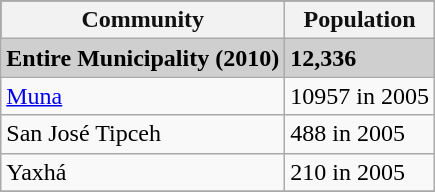<table class="wikitable">
<tr style="background:#111111; color:#111111;">
<th><strong>Community</strong></th>
<th><strong>Population</strong></th>
</tr>
<tr style="background:#CFCFCF;">
<td><strong>Entire Municipality (2010)</strong></td>
<td><strong>12,336</strong></td>
</tr>
<tr>
<td><a href='#'>Muna</a></td>
<td>10957  in 2005</td>
</tr>
<tr>
<td>San José Tipceh</td>
<td>488  in 2005</td>
</tr>
<tr>
<td>Yaxhá</td>
<td>210  in 2005</td>
</tr>
<tr>
</tr>
</table>
